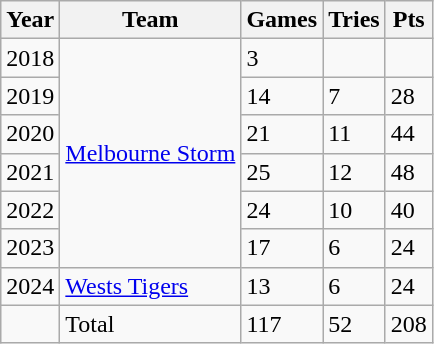<table class="wikitable">
<tr>
<th>Year</th>
<th>Team</th>
<th>Games</th>
<th>Tries</th>
<th>Pts</th>
</tr>
<tr>
<td>2018</td>
<td rowspan="6"> <a href='#'>Melbourne Storm</a></td>
<td>3</td>
<td></td>
<td></td>
</tr>
<tr>
<td>2019</td>
<td>14</td>
<td>7</td>
<td>28</td>
</tr>
<tr>
<td>2020</td>
<td>21</td>
<td>11</td>
<td>44</td>
</tr>
<tr>
<td>2021</td>
<td>25</td>
<td>12</td>
<td>48</td>
</tr>
<tr>
<td>2022</td>
<td>24</td>
<td>10</td>
<td>40</td>
</tr>
<tr>
<td>2023</td>
<td>17</td>
<td>6</td>
<td>24</td>
</tr>
<tr>
<td>2024</td>
<td> <a href='#'>Wests Tigers</a></td>
<td>13</td>
<td>6</td>
<td>24</td>
</tr>
<tr>
<td></td>
<td>Total</td>
<td>117</td>
<td>52</td>
<td>208</td>
</tr>
</table>
